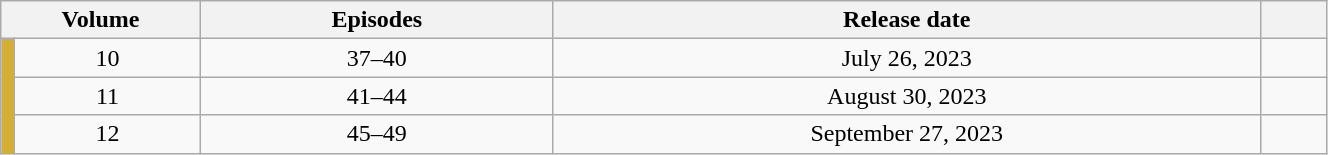<table class="wikitable" style="text-align: center; width: 70%;">
<tr>
<th colspan="2" width="15%">Volume</th>
<th>Episodes</th>
<th>Release date</th>
<th width="5%"></th>
</tr>
<tr>
<td rowspan="4" width="1%" style="background: #D4AF37"></td>
<td>10</td>
<td>37–40</td>
<td>July 26, 2023</td>
<td></td>
</tr>
<tr>
<td>11</td>
<td>41–44</td>
<td>August 30, 2023</td>
<td></td>
</tr>
<tr>
<td>12</td>
<td>45–49</td>
<td>September 27, 2023</td>
<td></td>
</tr>
</table>
